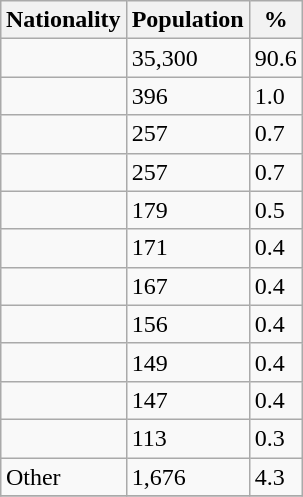<table class="wikitable" style="float:right;">
<tr>
<th>Nationality</th>
<th>Population</th>
<th>%</th>
</tr>
<tr>
<td></td>
<td>35,300</td>
<td>90.6</td>
</tr>
<tr>
<td></td>
<td>396</td>
<td>1.0</td>
</tr>
<tr>
<td></td>
<td>257</td>
<td>0.7</td>
</tr>
<tr>
<td></td>
<td>257</td>
<td>0.7</td>
</tr>
<tr>
<td></td>
<td>179</td>
<td>0.5</td>
</tr>
<tr>
<td></td>
<td>171</td>
<td>0.4</td>
</tr>
<tr>
<td></td>
<td>167</td>
<td>0.4</td>
</tr>
<tr>
<td></td>
<td>156</td>
<td>0.4</td>
</tr>
<tr>
<td></td>
<td>149</td>
<td>0.4</td>
</tr>
<tr>
<td></td>
<td>147</td>
<td>0.4</td>
</tr>
<tr>
<td></td>
<td>113</td>
<td>0.3</td>
</tr>
<tr>
<td>Other</td>
<td>1,676</td>
<td>4.3</td>
</tr>
<tr>
</tr>
</table>
